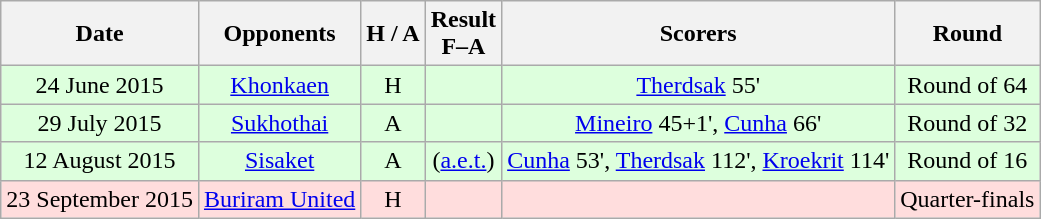<table class="wikitable" style="text-align:center">
<tr>
<th>Date</th>
<th>Opponents</th>
<th>H / A</th>
<th>Result<br>F–A</th>
<th>Scorers</th>
<th>Round</th>
</tr>
<tr bgcolor="#ddffdd">
<td>24 June 2015</td>
<td><a href='#'>Khonkaen</a></td>
<td>H</td>
<td></td>
<td><a href='#'>Therdsak</a> 55'</td>
<td>Round of 64</td>
</tr>
<tr bgcolor="#ddffdd">
<td>29 July 2015</td>
<td><a href='#'>Sukhothai</a></td>
<td>A</td>
<td></td>
<td><a href='#'>Mineiro</a> 45+1', <a href='#'>Cunha</a> 66'</td>
<td>Round of 32</td>
</tr>
<tr bgcolor="#ddffdd">
<td>12 August 2015</td>
<td><a href='#'>Sisaket</a></td>
<td>A</td>
<td> (<a href='#'>a.e.t.</a>)<br></td>
<td><a href='#'>Cunha</a> 53', <a href='#'>Therdsak</a> 112', <a href='#'>Kroekrit</a> 114'</td>
<td>Round of 16</td>
</tr>
<tr bgcolor="#ffdddd">
<td>23 September 2015</td>
<td><a href='#'>Buriram United</a></td>
<td>H</td>
<td><br></td>
<td></td>
<td>Quarter-finals</td>
</tr>
</table>
